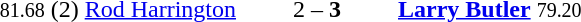<table style="text-align:center">
<tr>
<th width=223></th>
<th width=100></th>
<th width=223></th>
</tr>
<tr>
<td align=right><small>81.68</small> (2) <a href='#'>Rod Harrington</a> </td>
<td>2 – <strong>3</strong></td>
<td align=left> <strong><a href='#'>Larry Butler</a></strong> <small>79.20</small></td>
</tr>
</table>
